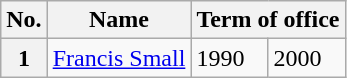<table class="wikitable">
<tr>
<th>No.</th>
<th>Name</th>
<th colspan="2">Term of office</th>
</tr>
<tr>
<th>1</th>
<td><a href='#'>Francis Small</a></td>
<td>1990</td>
<td>2000</td>
</tr>
</table>
